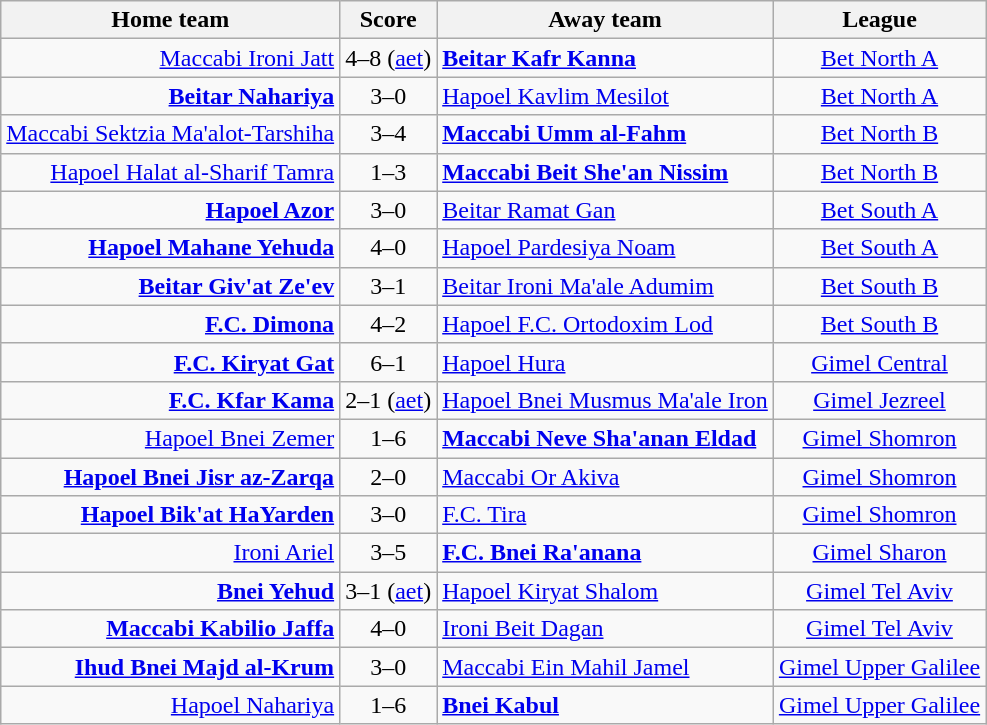<table class="wikitable" style="text-align: center">
<tr>
<th>Home team</th>
<th>Score</th>
<th>Away team</th>
<th>League</th>
</tr>
<tr>
<td align="right"><a href='#'>Maccabi Ironi Jatt</a></td>
<td>4–8 (<a href='#'>aet</a>)</td>
<td align="left"><strong><a href='#'>Beitar Kafr Kanna</a></strong></td>
<td><a href='#'>Bet North A</a></td>
</tr>
<tr>
<td align="right"><strong><a href='#'>Beitar Nahariya</a></strong></td>
<td>3–0</td>
<td align="left"><a href='#'>Hapoel Kavlim Mesilot</a></td>
<td><a href='#'>Bet North A</a></td>
</tr>
<tr>
<td align="right"><a href='#'>Maccabi Sektzia Ma'alot-Tarshiha</a></td>
<td>3–4</td>
<td align="left"><strong><a href='#'>Maccabi Umm al-Fahm</a></strong></td>
<td><a href='#'>Bet North B</a></td>
</tr>
<tr>
<td align="right"><a href='#'>Hapoel Halat al-Sharif Tamra</a></td>
<td>1–3</td>
<td align="left"><strong><a href='#'>Maccabi Beit She'an Nissim</a></strong></td>
<td><a href='#'>Bet North B</a></td>
</tr>
<tr>
<td align="right"><strong><a href='#'>Hapoel Azor</a></strong></td>
<td>3–0</td>
<td align="left"><a href='#'>Beitar Ramat Gan</a></td>
<td><a href='#'>Bet South A</a></td>
</tr>
<tr>
<td align="right"><strong><a href='#'>Hapoel Mahane Yehuda</a></strong></td>
<td>4–0</td>
<td align="left"><a href='#'>Hapoel Pardesiya Noam</a></td>
<td><a href='#'>Bet South A</a></td>
</tr>
<tr>
<td align="right"><strong><a href='#'>Beitar Giv'at Ze'ev</a></strong></td>
<td>3–1</td>
<td align="left"><a href='#'>Beitar Ironi Ma'ale Adumim</a></td>
<td><a href='#'>Bet South B</a></td>
</tr>
<tr>
<td align="right"><strong><a href='#'>F.C. Dimona</a></strong></td>
<td>4–2</td>
<td align="left"><a href='#'>Hapoel F.C. Ortodoxim Lod</a></td>
<td><a href='#'>Bet South B</a></td>
</tr>
<tr>
<td align="right"><strong><a href='#'>F.C. Kiryat Gat</a></strong></td>
<td>6–1</td>
<td align="left"><a href='#'>Hapoel Hura</a></td>
<td><a href='#'>Gimel Central</a></td>
</tr>
<tr>
<td align="right"><strong><a href='#'>F.C. Kfar Kama</a></strong></td>
<td>2–1 (<a href='#'>aet</a>)</td>
<td align="left"><a href='#'>Hapoel Bnei Musmus Ma'ale Iron</a></td>
<td><a href='#'>Gimel Jezreel</a></td>
</tr>
<tr>
<td align="right"><a href='#'>Hapoel Bnei Zemer</a></td>
<td>1–6</td>
<td align="left"><strong><a href='#'>Maccabi Neve Sha'anan Eldad</a></strong></td>
<td><a href='#'>Gimel Shomron</a></td>
</tr>
<tr>
<td align="right"><strong><a href='#'>Hapoel Bnei Jisr az-Zarqa</a></strong></td>
<td>2–0</td>
<td align="left"><a href='#'>Maccabi Or Akiva</a></td>
<td><a href='#'>Gimel Shomron</a></td>
</tr>
<tr>
<td align="right"><strong><a href='#'>Hapoel Bik'at HaYarden</a></strong></td>
<td>3–0</td>
<td align="left"><a href='#'>F.C. Tira</a></td>
<td><a href='#'>Gimel Shomron</a></td>
</tr>
<tr>
<td align="right"><a href='#'>Ironi Ariel</a></td>
<td>3–5</td>
<td align="left"><strong><a href='#'>F.C. Bnei Ra'anana</a></strong></td>
<td><a href='#'>Gimel Sharon</a></td>
</tr>
<tr>
<td align="right"><strong><a href='#'>Bnei Yehud</a></strong></td>
<td>3–1 (<a href='#'>aet</a>)</td>
<td align="left"><a href='#'>Hapoel Kiryat Shalom</a></td>
<td><a href='#'>Gimel Tel Aviv</a></td>
</tr>
<tr>
<td align="right"><strong><a href='#'>Maccabi Kabilio Jaffa</a></strong></td>
<td>4–0</td>
<td align="left"><a href='#'>Ironi Beit Dagan</a></td>
<td><a href='#'>Gimel Tel Aviv</a></td>
</tr>
<tr>
<td align="right"><strong><a href='#'>Ihud Bnei Majd al-Krum</a></strong></td>
<td>3–0</td>
<td align="left"><a href='#'>Maccabi Ein Mahil Jamel</a></td>
<td><a href='#'>Gimel Upper Galilee</a></td>
</tr>
<tr>
<td align="right"><a href='#'>Hapoel Nahariya</a></td>
<td>1–6</td>
<td align="left"><strong><a href='#'>Bnei Kabul</a></strong></td>
<td><a href='#'>Gimel Upper Galilee</a></td>
</tr>
</table>
